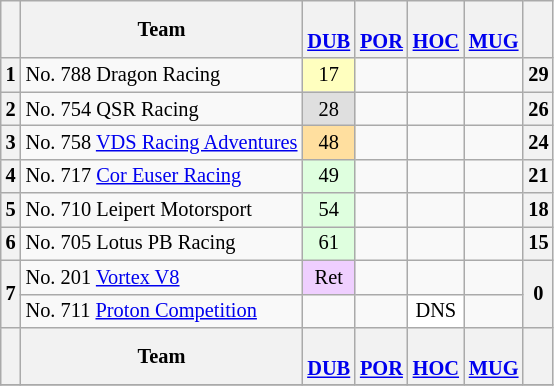<table align=left| class="wikitable" style="font-size: 85%; text-align: center">
<tr valign="top">
<th valign=middle></th>
<th valign=middle>Team</th>
<th><br><a href='#'>DUB</a></th>
<th><br><a href='#'>POR</a></th>
<th><br><a href='#'>HOC</a></th>
<th><br><a href='#'>MUG</a></th>
<th valign=middle>  </th>
</tr>
<tr>
<th>1</th>
<td align=left> No. 788 Dragon Racing</td>
<td style="background:#FFFFBF;">17</td>
<td></td>
<td></td>
<td></td>
<th>29</th>
</tr>
<tr>
<th>2</th>
<td align=left> No. 754 QSR Racing</td>
<td style="background:#DFDFDF;">28</td>
<td></td>
<td></td>
<td></td>
<th>26</th>
</tr>
<tr>
<th>3</th>
<td align=left> No. 758 <a href='#'>VDS Racing Adventures</a></td>
<td style="background:#FFDF9F;">48</td>
<td></td>
<td></td>
<td></td>
<th>24</th>
</tr>
<tr>
<th>4</th>
<td align=left> No. 717 <a href='#'>Cor Euser Racing</a></td>
<td style="background:#DFFFDF;">49</td>
<td></td>
<td></td>
<td></td>
<th>21</th>
</tr>
<tr>
<th>5</th>
<td align=left> No. 710 Leipert Motorsport</td>
<td style="background:#DFFFDF;">54</td>
<td></td>
<td></td>
<td></td>
<th>18</th>
</tr>
<tr>
<th>6</th>
<td align=left> No. 705 Lotus PB Racing</td>
<td style="background:#DFFFDF;">61</td>
<td></td>
<td></td>
<td></td>
<th>15</th>
</tr>
<tr>
<th rowspan=2>7</th>
<td align=left> No. 201 <a href='#'>Vortex V8</a></td>
<td style="background:#EFCFFF;">Ret</td>
<td></td>
<td></td>
<td></td>
<th rowspan=2>0</th>
</tr>
<tr>
<td align=left> No. 711 <a href='#'>Proton Competition</a></td>
<td></td>
<td></td>
<td style="background:#FFFFFF;">DNS</td>
<td></td>
</tr>
<tr>
<th valign=middle></th>
<th valign=middle>Team</th>
<th><br><a href='#'>DUB</a></th>
<th><br><a href='#'>POR</a></th>
<th><br><a href='#'>HOC</a></th>
<th><br><a href='#'>MUG</a></th>
<th valign=middle>  </th>
</tr>
<tr>
</tr>
</table>
